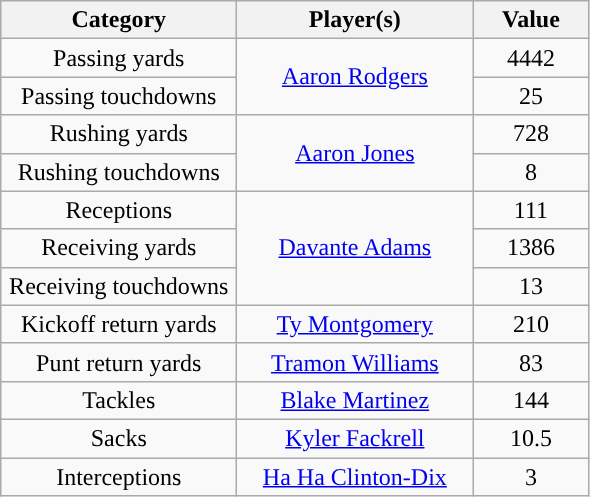<table class="wikitable" style="text-align:center">
<tr>
<th column width=150px>Category</th>
<th column width=150px>Player(s)</th>
<th column width=70px>Value</th>
</tr>
<tr>
<td>Passing yards</td>
<td rowspan=2><a href='#'>Aaron Rodgers</a></td>
<td>4442</td>
</tr>
<tr>
<td>Passing touchdowns</td>
<td>25</td>
</tr>
<tr>
<td>Rushing yards</td>
<td rowspan=2><a href='#'>Aaron Jones</a></td>
<td>728</td>
</tr>
<tr>
<td>Rushing touchdowns</td>
<td>8</td>
</tr>
<tr>
<td>Receptions</td>
<td rowspan=3><a href='#'>Davante Adams</a></td>
<td>111</td>
</tr>
<tr>
<td>Receiving yards</td>
<td>1386</td>
</tr>
<tr>
<td>Receiving touchdowns</td>
<td>13</td>
</tr>
<tr>
<td>Kickoff return yards</td>
<td><a href='#'>Ty Montgomery</a></td>
<td>210</td>
</tr>
<tr>
<td>Punt return yards</td>
<td><a href='#'>Tramon Williams</a></td>
<td>83</td>
</tr>
<tr>
<td>Tackles</td>
<td><a href='#'>Blake Martinez</a></td>
<td>144</td>
</tr>
<tr>
<td>Sacks</td>
<td><a href='#'>Kyler Fackrell</a></td>
<td>10.5</td>
</tr>
<tr>
<td>Interceptions</td>
<td><a href='#'>Ha Ha Clinton-Dix</a></td>
<td>3</td>
</tr>
</table>
